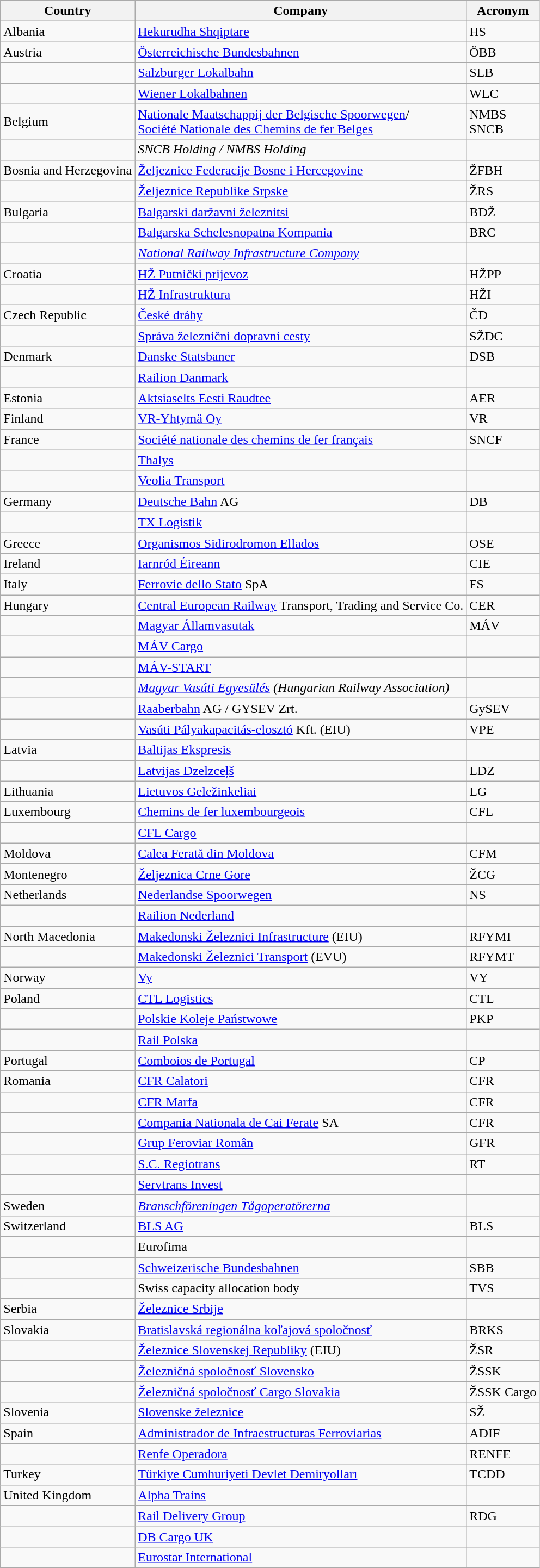<table class="wikitable">
<tr class="hintergrundfarbe5">
<th>Country</th>
<th>Company</th>
<th>Acronym</th>
</tr>
<tr>
<td>Albania</td>
<td><a href='#'>Hekurudha Shqiptare</a></td>
<td>HS</td>
</tr>
<tr>
<td>Austria</td>
<td><a href='#'>Österreichische Bundesbahnen</a></td>
<td>ÖBB</td>
</tr>
<tr>
<td></td>
<td><a href='#'>Salzburger Lokalbahn</a></td>
<td>SLB</td>
</tr>
<tr>
<td></td>
<td><a href='#'>Wiener Lokalbahnen</a></td>
<td>WLC</td>
</tr>
<tr>
<td>Belgium</td>
<td><a href='#'>Nationale Maatschappij der Belgische Spoorwegen</a>/ <br> <a href='#'>Société Nationale des Chemins de fer Belges</a></td>
<td>NMBS<br>SNCB</td>
</tr>
<tr>
<td></td>
<td><em>SNCB Holding / NMBS Holding</em></td>
<td></td>
</tr>
<tr>
<td>Bosnia and Herzegovina</td>
<td><a href='#'>Željeznice Federacije Bosne i Hercegovine</a></td>
<td>ŽFBH</td>
</tr>
<tr>
<td></td>
<td><a href='#'>Željeznice Republike Srpske</a></td>
<td>ŽRS</td>
</tr>
<tr>
<td>Bulgaria</td>
<td><a href='#'>Balgarski daržavni železnitsi</a></td>
<td>BDŽ</td>
</tr>
<tr>
<td></td>
<td><a href='#'>Balgarska Schelesnopatna Kompania</a></td>
<td>BRC</td>
</tr>
<tr>
<td></td>
<td><em><a href='#'>National Railway Infrastructure Company</a> </em></td>
<td></td>
</tr>
<tr>
<td>Croatia</td>
<td><a href='#'>HŽ Putnički prijevoz</a></td>
<td>HŽPP</td>
</tr>
<tr>
<td></td>
<td><a href='#'>HŽ Infrastruktura</a></td>
<td>HŽI</td>
</tr>
<tr>
<td>Czech Republic</td>
<td><a href='#'>České dráhy</a></td>
<td>ČD</td>
</tr>
<tr>
<td></td>
<td><a href='#'>Správa železnični dopravní cesty</a></td>
<td>SŽDC</td>
</tr>
<tr>
<td>Denmark</td>
<td><a href='#'>Danske Statsbaner</a></td>
<td>DSB</td>
</tr>
<tr>
<td></td>
<td><a href='#'>Railion Danmark</a></td>
</tr>
<tr>
<td>Estonia</td>
<td><a href='#'>Aktsiaselts Eesti Raudtee</a></td>
<td>AER</td>
</tr>
<tr>
<td>Finland</td>
<td><a href='#'>VR-Yhtymä Oy</a></td>
<td>VR</td>
</tr>
<tr>
<td>France</td>
<td><a href='#'>Société nationale des chemins de fer français</a></td>
<td>SNCF</td>
</tr>
<tr>
<td></td>
<td><a href='#'>Thalys</a></td>
<td></td>
</tr>
<tr>
<td></td>
<td><a href='#'>Veolia Transport</a></td>
<td></td>
</tr>
<tr>
<td>Germany</td>
<td><a href='#'>Deutsche Bahn</a> AG</td>
<td>DB</td>
</tr>
<tr>
<td></td>
<td><a href='#'>TX Logistik</a></td>
<td></td>
</tr>
<tr>
<td>Greece</td>
<td><a href='#'>Organismos Sidirodromon Ellados</a></td>
<td>OSE</td>
</tr>
<tr>
<td>Ireland</td>
<td><a href='#'>Iarnród Éireann</a></td>
<td>CIE</td>
</tr>
<tr>
<td>Italy</td>
<td><a href='#'>Ferrovie dello Stato</a> SpA</td>
<td>FS</td>
</tr>
<tr>
<td>Hungary</td>
<td><a href='#'>Central European Railway</a> Transport, Trading and Service Co.</td>
<td>CER</td>
</tr>
<tr>
<td></td>
<td><a href='#'>Magyar Államvasutak</a></td>
<td>MÁV</td>
</tr>
<tr>
<td></td>
<td><a href='#'>MÁV Cargo</a></td>
<td></td>
</tr>
<tr>
<td></td>
<td><a href='#'>MÁV-START</a></td>
<td></td>
</tr>
<tr>
<td></td>
<td><em><a href='#'>Magyar Vasúti Egyesülés</a> (Hungarian Railway Association)</em></td>
</tr>
<tr>
<td></td>
<td><a href='#'>Raaberbahn</a> AG / GYSEV Zrt.</td>
<td>GySEV</td>
</tr>
<tr>
<td></td>
<td><a href='#'>Vasúti Pályakapacitás-elosztó</a> Kft. (EIU)</td>
<td>VPE</td>
</tr>
<tr>
<td>Latvia</td>
<td><a href='#'>Baltijas Ekspresis</a></td>
<td></td>
</tr>
<tr>
<td></td>
<td><a href='#'>Latvijas Dzelzceļš</a></td>
<td>LDZ</td>
</tr>
<tr>
<td>Lithuania</td>
<td><a href='#'>Lietuvos Geležinkeliai</a></td>
<td>LG</td>
</tr>
<tr>
<td>Luxembourg</td>
<td><a href='#'>Chemins de fer luxembourgeois</a></td>
<td>CFL</td>
</tr>
<tr>
<td></td>
<td><a href='#'>CFL Cargo</a></td>
<td></td>
</tr>
<tr>
<td>Moldova</td>
<td><a href='#'>Calea Ferată din Moldova</a></td>
<td>CFM</td>
</tr>
<tr>
<td>Montenegro</td>
<td><a href='#'>Željeznica Crne Gore</a></td>
<td>ŽCG</td>
</tr>
<tr>
<td>Netherlands</td>
<td><a href='#'>Nederlandse Spoorwegen</a></td>
<td>NS</td>
</tr>
<tr>
<td></td>
<td><a href='#'>Railion Nederland</a></td>
<td></td>
</tr>
<tr>
<td>North Macedonia</td>
<td><a href='#'>Makedonski Železnici Infrastructure</a> (EIU)</td>
<td>RFYMI</td>
</tr>
<tr>
<td></td>
<td><a href='#'>Makedonski Železnici Transport</a> (EVU)</td>
<td>RFYMT</td>
</tr>
<tr>
<td>Norway</td>
<td><a href='#'>Vy</a></td>
<td>VY</td>
</tr>
<tr>
<td>Poland</td>
<td><a href='#'>CTL Logistics</a></td>
<td>CTL</td>
</tr>
<tr>
<td></td>
<td><a href='#'>Polskie Koleje Państwowe</a></td>
<td>PKP</td>
</tr>
<tr>
<td></td>
<td><a href='#'>Rail Polska</a></td>
<td></td>
</tr>
<tr>
<td>Portugal</td>
<td><a href='#'>Comboios de Portugal</a></td>
<td>CP</td>
</tr>
<tr>
<td>Romania</td>
<td><a href='#'>CFR Calatori</a></td>
<td>CFR</td>
</tr>
<tr>
<td></td>
<td><a href='#'>CFR Marfa</a></td>
<td>CFR</td>
</tr>
<tr>
<td></td>
<td><a href='#'>Compania Nationala de Cai Ferate</a> SA</td>
<td>CFR</td>
</tr>
<tr>
<td></td>
<td><a href='#'>Grup Feroviar Român</a></td>
<td>GFR</td>
</tr>
<tr>
<td></td>
<td><a href='#'>S.C. Regiotrans</a></td>
<td>RT</td>
</tr>
<tr>
<td></td>
<td><a href='#'>Servtrans Invest</a></td>
<td></td>
</tr>
<tr>
<td>Sweden</td>
<td><em><a href='#'>Branschföreningen Tågoperatörerna</a></em></td>
<td></td>
</tr>
<tr>
<td>Switzerland</td>
<td><a href='#'>BLS AG</a></td>
<td>BLS</td>
</tr>
<tr>
<td></td>
<td>Eurofima</td>
<td></td>
</tr>
<tr>
<td></td>
<td><a href='#'>Schweizerische Bundesbahnen</a></td>
<td>SBB</td>
</tr>
<tr>
<td></td>
<td>Swiss capacity allocation body</td>
<td>TVS</td>
</tr>
<tr>
<td>Serbia</td>
<td><a href='#'>Železnice Srbije</a></td>
</tr>
<tr>
<td>Slovakia</td>
<td><a href='#'>Bratislavská regionálna koľajová spoločnosť</a></td>
<td>BRKS</td>
</tr>
<tr>
<td></td>
<td><a href='#'>Železnice Slovenskej Republiky</a> (EIU)</td>
<td>ŽSR</td>
</tr>
<tr>
<td></td>
<td><a href='#'>Železničná spoločnosť Slovensko</a></td>
<td>ŽSSK</td>
</tr>
<tr>
<td></td>
<td><a href='#'>Železničná spoločnosť Cargo Slovakia</a></td>
<td>ŽSSK Cargo</td>
</tr>
<tr>
<td>Slovenia</td>
<td><a href='#'>Slovenske železnice</a></td>
<td>SŽ</td>
</tr>
<tr>
<td>Spain</td>
<td><a href='#'>Administrador de Infraestructuras Ferroviarias</a></td>
<td>ADIF</td>
</tr>
<tr>
<td></td>
<td><a href='#'>Renfe Operadora</a></td>
<td>RENFE</td>
</tr>
<tr>
<td>Turkey</td>
<td><a href='#'>Türkiye Cumhuriyeti Devlet Demiryolları</a></td>
<td>TCDD</td>
</tr>
<tr>
<td>United Kingdom</td>
<td><a href='#'>Alpha Trains</a></td>
<td></td>
</tr>
<tr>
<td></td>
<td><a href='#'>Rail Delivery Group</a></td>
<td>RDG</td>
</tr>
<tr>
<td></td>
<td><a href='#'>DB Cargo UK</a></td>
<td></td>
</tr>
<tr>
<td></td>
<td><a href='#'>Eurostar International</a></td>
<td></td>
</tr>
</table>
